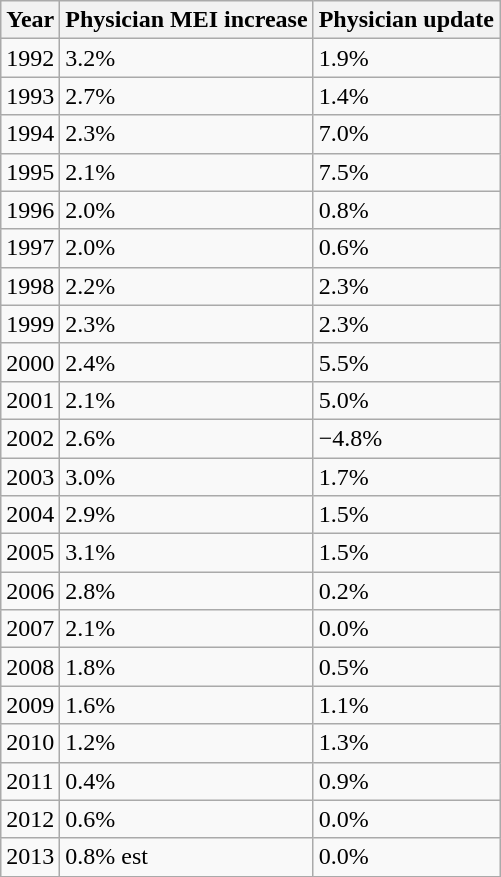<table class="wikitable" border="1">
<tr>
<th>Year</th>
<th>Physician MEI increase</th>
<th>Physician update</th>
</tr>
<tr>
<td>1992</td>
<td>3.2%</td>
<td>1.9%</td>
</tr>
<tr>
<td>1993</td>
<td>2.7%</td>
<td>1.4%</td>
</tr>
<tr>
<td>1994</td>
<td>2.3%</td>
<td>7.0%</td>
</tr>
<tr>
<td>1995</td>
<td>2.1%</td>
<td>7.5%</td>
</tr>
<tr>
<td>1996</td>
<td>2.0%</td>
<td>0.8%</td>
</tr>
<tr>
<td>1997</td>
<td>2.0%</td>
<td>0.6%</td>
</tr>
<tr>
<td>1998</td>
<td>2.2%</td>
<td>2.3%</td>
</tr>
<tr>
<td>1999</td>
<td>2.3%</td>
<td>2.3%</td>
</tr>
<tr>
<td>2000</td>
<td>2.4%</td>
<td>5.5%</td>
</tr>
<tr>
<td>2001</td>
<td>2.1%</td>
<td>5.0%</td>
</tr>
<tr>
<td>2002</td>
<td>2.6%</td>
<td>−4.8%</td>
</tr>
<tr>
<td>2003</td>
<td>3.0%</td>
<td>1.7%</td>
</tr>
<tr>
<td>2004</td>
<td>2.9%</td>
<td>1.5%</td>
</tr>
<tr>
<td>2005</td>
<td>3.1%</td>
<td>1.5%</td>
</tr>
<tr>
<td>2006</td>
<td>2.8%</td>
<td>0.2%</td>
</tr>
<tr>
<td>2007</td>
<td>2.1%</td>
<td>0.0%</td>
</tr>
<tr>
<td>2008</td>
<td>1.8%</td>
<td>0.5%</td>
</tr>
<tr>
<td>2009</td>
<td>1.6%</td>
<td>1.1%</td>
</tr>
<tr>
<td>2010</td>
<td>1.2%</td>
<td>1.3%</td>
</tr>
<tr>
<td>2011</td>
<td>0.4%</td>
<td>0.9%</td>
</tr>
<tr>
<td>2012</td>
<td>0.6%</td>
<td>0.0%</td>
</tr>
<tr>
<td>2013</td>
<td>0.8% est</td>
<td>0.0%</td>
</tr>
<tr>
</tr>
</table>
